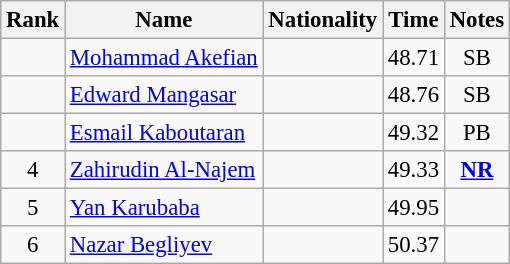<table class="wikitable sortable" style="text-align:center;font-size:95%">
<tr>
<th>Rank</th>
<th>Name</th>
<th>Nationality</th>
<th>Time</th>
<th>Notes</th>
</tr>
<tr>
<td></td>
<td style="text-align:left;"><a href='#'>Mohammad Akefian</a></td>
<td style="text-align:left;"></td>
<td>48.71</td>
<td>SB</td>
</tr>
<tr>
<td></td>
<td style="text-align:left;"><a href='#'>Edward Mangasar</a></td>
<td style="text-align:left;"></td>
<td>48.76</td>
<td>SB</td>
</tr>
<tr>
<td></td>
<td style="text-align:left;"><a href='#'>Esmail Kaboutaran</a></td>
<td style="text-align:left;"></td>
<td>49.32</td>
<td>PB</td>
</tr>
<tr>
<td>4</td>
<td style="text-align:left;"><a href='#'>Zahirudin Al-Najem</a></td>
<td style="text-align:left;"></td>
<td>49.33</td>
<td><strong><a href='#'>NR</a></strong></td>
</tr>
<tr>
<td>5</td>
<td style="text-align:left;"><a href='#'>Yan Karubaba</a></td>
<td style="text-align:left;"></td>
<td>49.95</td>
<td></td>
</tr>
<tr>
<td>6</td>
<td style="text-align:left;"><a href='#'>Nazar Begliyev</a></td>
<td style="text-align:left;"></td>
<td>50.37</td>
<td></td>
</tr>
</table>
